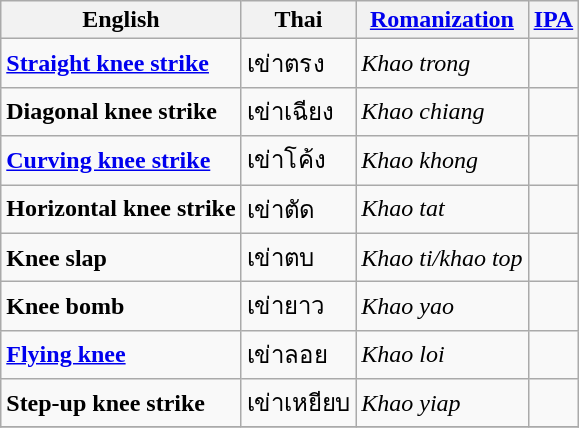<table class="wikitable">
<tr>
<th>English</th>
<th>Thai</th>
<th><a href='#'>Romanization</a></th>
<th><a href='#'>IPA</a></th>
</tr>
<tr>
<td><strong><a href='#'>Straight knee strike</a></strong></td>
<td>เข่าตรง</td>
<td><em>Khao trong</em></td>
<td></td>
</tr>
<tr>
<td><strong>Diagonal knee strike</strong></td>
<td>เข่าเฉียง</td>
<td><em>Khao chiang</em></td>
<td></td>
</tr>
<tr>
<td><strong><a href='#'>Curving knee strike</a></strong></td>
<td>เข่าโค้ง</td>
<td><em>Khao khong</em></td>
<td></td>
</tr>
<tr>
<td><strong>Horizontal knee strike</strong></td>
<td>เข่าตัด</td>
<td><em>Khao tat</em></td>
<td></td>
</tr>
<tr>
<td><strong>Knee slap</strong></td>
<td>เข่าตบ</td>
<td><em>Khao ti/khao top</em></td>
<td></td>
</tr>
<tr>
<td><strong>Knee bomb</strong></td>
<td>เข่ายาว</td>
<td><em>Khao yao</em></td>
<td></td>
</tr>
<tr>
<td><strong><a href='#'>Flying knee</a></strong></td>
<td>เข่าลอย</td>
<td><em>Khao loi</em></td>
<td></td>
</tr>
<tr>
<td><strong>Step-up knee strike</strong></td>
<td>เข่าเหยียบ</td>
<td><em>Khao yiap</em></td>
<td></td>
</tr>
<tr>
</tr>
</table>
